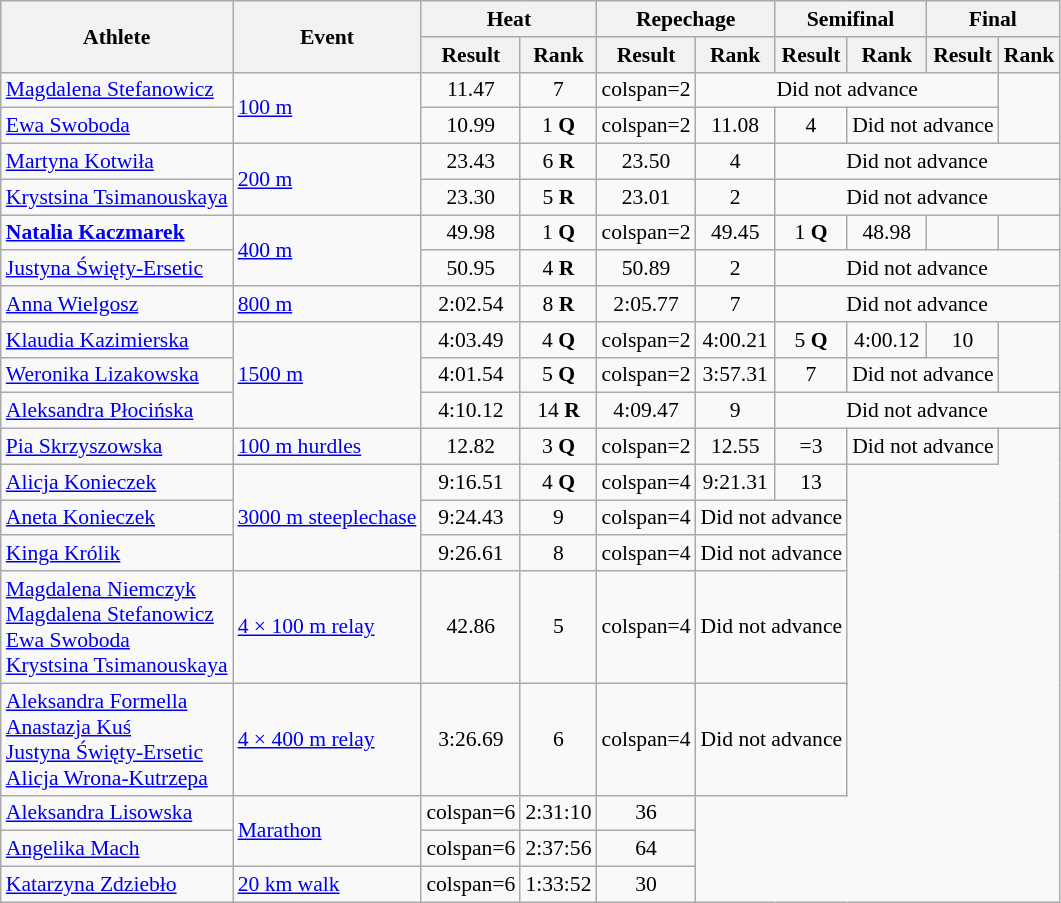<table class="wikitable" style="text-align:center; font-size:90%">
<tr>
<th rowspan=2>Athlete</th>
<th rowspan=2>Event</th>
<th colspan=2>Heat</th>
<th colspan=2>Repechage</th>
<th colspan=2>Semifinal</th>
<th colspan=2>Final</th>
</tr>
<tr>
<th>Result</th>
<th>Rank</th>
<th>Result</th>
<th>Rank</th>
<th>Result</th>
<th>Rank</th>
<th>Result</th>
<th>Rank</th>
</tr>
<tr>
<td align=left><a href='#'>Magdalena Stefanowicz</a></td>
<td rowspan=2 align=left><a href='#'>100 m</a></td>
<td>11.47</td>
<td>7</td>
<td>colspan=2 </td>
<td colspan=4>Did not advance</td>
</tr>
<tr>
<td align=left><a href='#'>Ewa Swoboda</a></td>
<td>10.99</td>
<td>1 <strong>Q</strong></td>
<td>colspan=2 </td>
<td>11.08</td>
<td>4</td>
<td colspan=2>Did not advance</td>
</tr>
<tr>
<td align=left><a href='#'>Martyna Kotwiła</a></td>
<td rowspan=2 align=left><a href='#'>200 m</a></td>
<td>23.43</td>
<td>6 <strong>R</strong></td>
<td>23.50</td>
<td>4</td>
<td colspan=4>Did not advance</td>
</tr>
<tr>
<td align=left><a href='#'>Krystsina Tsimanouskaya</a></td>
<td>23.30</td>
<td>5 <strong>R</strong></td>
<td>23.01</td>
<td>2</td>
<td colspan=4>Did not advance</td>
</tr>
<tr>
<td align=left><strong><a href='#'>Natalia Kaczmarek</a></strong></td>
<td rowspan=2 align=left><a href='#'>400 m</a></td>
<td>49.98</td>
<td>1 <strong>Q</strong></td>
<td>colspan=2 </td>
<td>49.45</td>
<td>1 <strong>Q</strong></td>
<td>48.98</td>
<td></td>
</tr>
<tr>
<td align=left><a href='#'>Justyna Święty-Ersetic</a></td>
<td>50.95</td>
<td>4 <strong>R</strong></td>
<td>50.89</td>
<td>2</td>
<td colspan=4>Did not advance</td>
</tr>
<tr>
<td align=left><a href='#'>Anna Wielgosz</a></td>
<td align=left><a href='#'>800 m</a></td>
<td>2:02.54</td>
<td>8 <strong>R</strong></td>
<td>2:05.77</td>
<td>7</td>
<td colspan=4>Did not advance</td>
</tr>
<tr>
<td align=left><a href='#'>Klaudia Kazimierska</a></td>
<td rowspan=3 align=left><a href='#'>1500 m</a></td>
<td>4:03.49</td>
<td>4 <strong>Q</strong></td>
<td>colspan=2 </td>
<td>4:00.21 <strong></strong></td>
<td>5 <strong>Q</strong></td>
<td>4:00.12 <strong></strong></td>
<td>10</td>
</tr>
<tr>
<td align=left><a href='#'>Weronika Lizakowska</a></td>
<td>4:01.54 <strong></strong></td>
<td>5 <strong>Q</strong></td>
<td>colspan=2 </td>
<td>3:57.31 <strong></strong></td>
<td>7</td>
<td colspan=2>Did not advance</td>
</tr>
<tr>
<td align=left><a href='#'>Aleksandra Płocińska</a></td>
<td>4:10.12</td>
<td>14 <strong>R</strong></td>
<td>4:09.47</td>
<td>9</td>
<td colspan=4>Did not advance</td>
</tr>
<tr>
<td align=left><a href='#'>Pia Skrzyszowska</a></td>
<td align=left><a href='#'>100 m hurdles</a></td>
<td>12.82</td>
<td>3 <strong>Q</strong></td>
<td>colspan=2 </td>
<td>12.55</td>
<td>=3</td>
<td colspan=2>Did not advance</td>
</tr>
<tr>
<td align=left><a href='#'>Alicja Konieczek</a></td>
<td rowspan=3 align=left><a href='#'>3000 m steeplechase</a></td>
<td>9:16.51 <strong></strong></td>
<td>4 <strong>Q</strong></td>
<td>colspan=4 </td>
<td>9:21.31</td>
<td>13</td>
</tr>
<tr>
<td align=left><a href='#'>Aneta Konieczek</a></td>
<td>9:24.43 <strong></strong></td>
<td>9</td>
<td>colspan=4 </td>
<td colspan=2>Did not advance</td>
</tr>
<tr>
<td align=left><a href='#'>Kinga Królik</a></td>
<td>9:26.61 <strong></strong></td>
<td>8</td>
<td>colspan=4 </td>
<td colspan=2>Did not advance</td>
</tr>
<tr>
<td align=left><a href='#'>Magdalena Niemczyk</a><br><a href='#'>Magdalena Stefanowicz</a><br><a href='#'>Ewa Swoboda</a><br><a href='#'>Krystsina Tsimanouskaya</a></td>
<td align=left><a href='#'>4 × 100 m relay</a></td>
<td>42.86</td>
<td>5</td>
<td>colspan=4 </td>
<td colspan=2>Did not advance</td>
</tr>
<tr>
<td align=left><a href='#'>Aleksandra Formella</a><br><a href='#'>Anastazja Kuś</a><br><a href='#'>Justyna Święty-Ersetic</a><br><a href='#'>Alicja Wrona-Kutrzepa</a></td>
<td align=left><a href='#'>4 × 400 m relay</a></td>
<td>3:26.69</td>
<td>6</td>
<td>colspan=4 </td>
<td colspan=2>Did not advance</td>
</tr>
<tr>
<td align=left><a href='#'>Aleksandra Lisowska</a></td>
<td align=left rowspan=2><a href='#'>Marathon</a></td>
<td>colspan=6 </td>
<td>2:31:10</td>
<td>36</td>
</tr>
<tr>
<td align=left><a href='#'>Angelika Mach</a></td>
<td>colspan=6 </td>
<td>2:37:56</td>
<td>64</td>
</tr>
<tr>
<td align=left><a href='#'>Katarzyna Zdziebło</a></td>
<td align=left><a href='#'>20 km walk</a></td>
<td>colspan=6 </td>
<td>1:33:52</td>
<td>30</td>
</tr>
</table>
